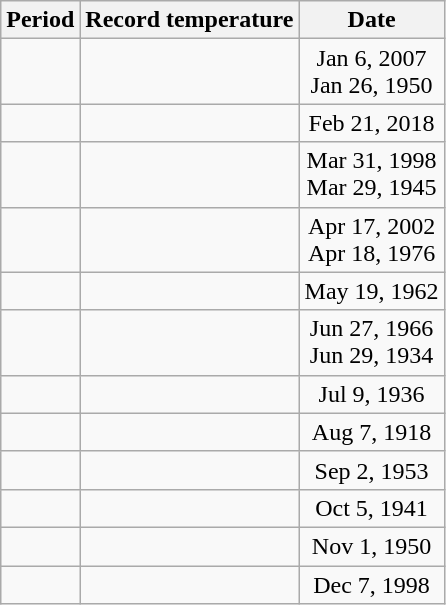<table class="wikitable mw-collapsible sortable" style="text-align:center;">
<tr>
<th>Period</th>
<th>Record temperature</th>
<th>Date</th>
</tr>
<tr>
<td></td>
<td></td>
<td data-sort-value="Jan 6, 2007">Jan 6, 2007<br>Jan 26, 1950</td>
</tr>
<tr>
<td></td>
<td></td>
<td>Feb 21, 2018</td>
</tr>
<tr>
<td></td>
<td></td>
<td data-sort-value="Mar 31, 1998">Mar 31, 1998<br>Mar 29, 1945</td>
</tr>
<tr>
<td></td>
<td></td>
<td data-sort-value="Apr 17, 2002">Apr 17, 2002<br>Apr 18, 1976</td>
</tr>
<tr>
<td></td>
<td></td>
<td>May 19, 1962</td>
</tr>
<tr>
<td></td>
<td></td>
<td data-sort-value="Jun 27, 1966">Jun 27, 1966<br>Jun 29, 1934</td>
</tr>
<tr>
<td></td>
<td></td>
<td>Jul 9, 1936</td>
</tr>
<tr>
<td></td>
<td></td>
<td>Aug 7, 1918</td>
</tr>
<tr>
<td></td>
<td></td>
<td>Sep 2, 1953</td>
</tr>
<tr>
<td></td>
<td></td>
<td>Oct 5, 1941</td>
</tr>
<tr>
<td></td>
<td></td>
<td>Nov 1, 1950</td>
</tr>
<tr>
<td></td>
<td></td>
<td>Dec 7, 1998</td>
</tr>
</table>
